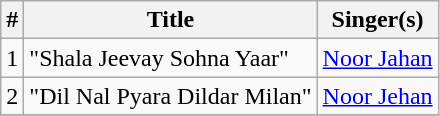<table class="wikitable">
<tr>
<th>#</th>
<th>Title</th>
<th>Singer(s)</th>
</tr>
<tr>
<td>1</td>
<td>"Shala Jeevay Sohna Yaar"</td>
<td><a href='#'>Noor Jahan</a></td>
</tr>
<tr>
<td>2</td>
<td>"Dil Nal Pyara Dildar Milan"</td>
<td><a href='#'>Noor Jehan</a></td>
</tr>
<tr>
</tr>
</table>
